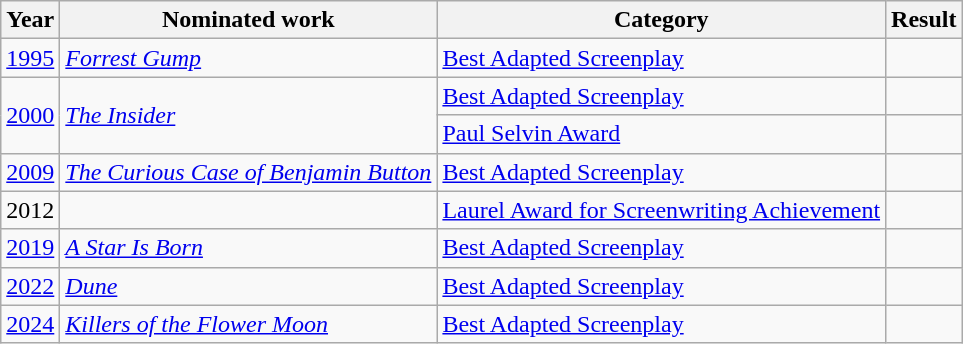<table class="wikitable">
<tr>
<th>Year</th>
<th>Nominated work</th>
<th>Category</th>
<th>Result</th>
</tr>
<tr>
<td><a href='#'>1995</a></td>
<td><em><a href='#'>Forrest Gump</a></em></td>
<td><a href='#'>Best Adapted Screenplay</a></td>
<td></td>
</tr>
<tr>
<td rowspan="2"><a href='#'>2000</a></td>
<td rowspan="2"><em><a href='#'>The Insider</a></em></td>
<td><a href='#'>Best Adapted Screenplay</a></td>
<td></td>
</tr>
<tr>
<td><a href='#'>Paul Selvin Award</a></td>
<td></td>
</tr>
<tr>
<td><a href='#'>2009</a></td>
<td><em><a href='#'>The Curious Case of Benjamin Button</a></em></td>
<td><a href='#'>Best Adapted Screenplay</a></td>
<td></td>
</tr>
<tr>
<td>2012</td>
<td></td>
<td><a href='#'>Laurel Award for Screenwriting Achievement</a></td>
<td></td>
</tr>
<tr>
<td><a href='#'>2019</a></td>
<td><em><a href='#'>A Star Is Born</a></em></td>
<td><a href='#'>Best Adapted Screenplay</a></td>
<td></td>
</tr>
<tr>
<td><a href='#'>2022</a></td>
<td><em><a href='#'>Dune</a></em></td>
<td><a href='#'>Best Adapted Screenplay</a></td>
<td></td>
</tr>
<tr>
<td><a href='#'>2024</a></td>
<td><em><a href='#'>Killers of the Flower Moon</a></em></td>
<td><a href='#'>Best Adapted Screenplay</a></td>
<td></td>
</tr>
</table>
